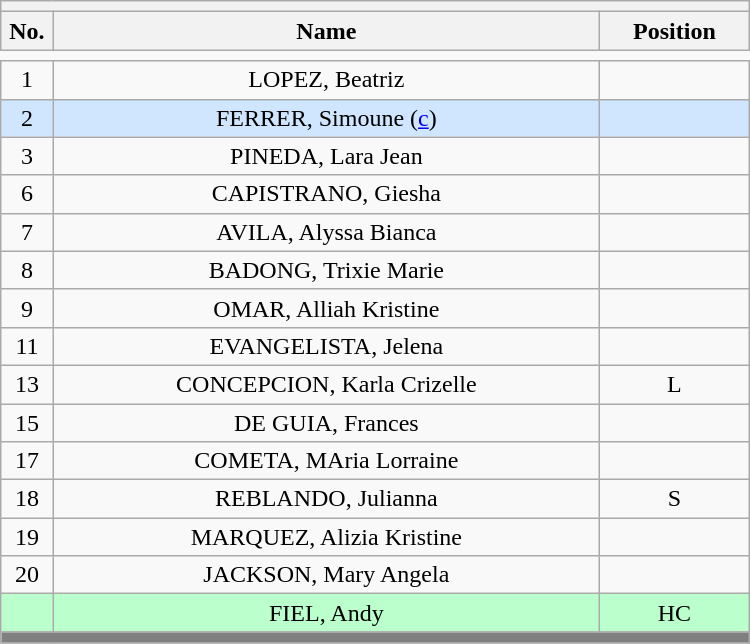<table class='wikitable mw-collapsible mw-collapsed' style="text-align: center; width: 500px; border: none">
<tr>
<th style='text-align: left;' colspan=3></th>
</tr>
<tr>
<th style='width: 7%;'>No.</th>
<th>Name</th>
<th style='width: 20%;'>Position</th>
</tr>
<tr>
<td style='border: none;'></td>
</tr>
<tr>
<td>1</td>
<td>LOPEZ, Beatriz</td>
<td></td>
</tr>
<tr style="background:#D0E6FF">
<td>2</td>
<td>FERRER, Simoune (<a href='#'>c</a>)</td>
<td></td>
</tr>
<tr>
<td>3</td>
<td>PINEDA, Lara Jean</td>
<td></td>
</tr>
<tr>
<td>6</td>
<td>CAPISTRANO, Giesha</td>
<td></td>
</tr>
<tr>
<td>7</td>
<td>AVILA, Alyssa Bianca</td>
<td></td>
</tr>
<tr>
<td>8</td>
<td>BADONG, Trixie Marie</td>
<td></td>
</tr>
<tr>
<td>9</td>
<td>OMAR, Alliah Kristine</td>
<td></td>
</tr>
<tr>
<td>11</td>
<td>EVANGELISTA, Jelena</td>
<td></td>
</tr>
<tr>
<td>13</td>
<td>CONCEPCION, Karla Crizelle</td>
<td>L</td>
</tr>
<tr>
<td>15</td>
<td>DE GUIA, Frances</td>
<td></td>
</tr>
<tr>
<td>17</td>
<td>COMETA, MAria Lorraine</td>
<td></td>
</tr>
<tr>
<td>18</td>
<td>REBLANDO, Julianna</td>
<td>S</td>
</tr>
<tr>
<td>19</td>
<td>MARQUEZ, Alizia Kristine</td>
<td></td>
</tr>
<tr>
<td>20</td>
<td>JACKSON, Mary Angela</td>
<td></td>
</tr>
<tr style="background:#BBFFCC">
<td></td>
<td>FIEL, Andy</td>
<td>HC</td>
</tr>
<tr>
<th style='background: grey;' colspan=3></th>
</tr>
</table>
